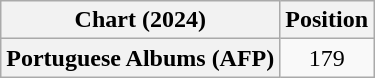<table class="wikitable plainrowheaders" style="text-align:center">
<tr>
<th scope="col">Chart (2024)</th>
<th scope="col">Position</th>
</tr>
<tr>
<th scope="row">Portuguese Albums (AFP)</th>
<td>179</td>
</tr>
</table>
